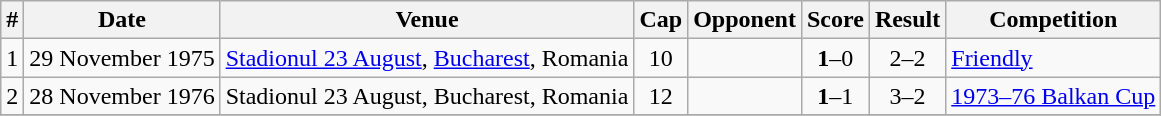<table class="wikitable sortable">
<tr>
<th>#</th>
<th>Date</th>
<th>Venue</th>
<th>Cap</th>
<th>Opponent</th>
<th>Score</th>
<th>Result</th>
<th>Competition</th>
</tr>
<tr>
<td>1</td>
<td>29 November 1975</td>
<td><a href='#'>Stadionul 23 August</a>, <a href='#'>Bucharest</a>, Romania</td>
<td align=center>10</td>
<td></td>
<td align=center><strong>1</strong>–0</td>
<td align=center>2–2</td>
<td><a href='#'>Friendly</a></td>
</tr>
<tr>
<td>2</td>
<td>28 November 1976</td>
<td>Stadionul 23 August, Bucharest, Romania</td>
<td align=center>12</td>
<td></td>
<td align=center><strong>1</strong>–1</td>
<td align=center>3–2</td>
<td><a href='#'>1973–76 Balkan Cup</a></td>
</tr>
<tr>
</tr>
</table>
